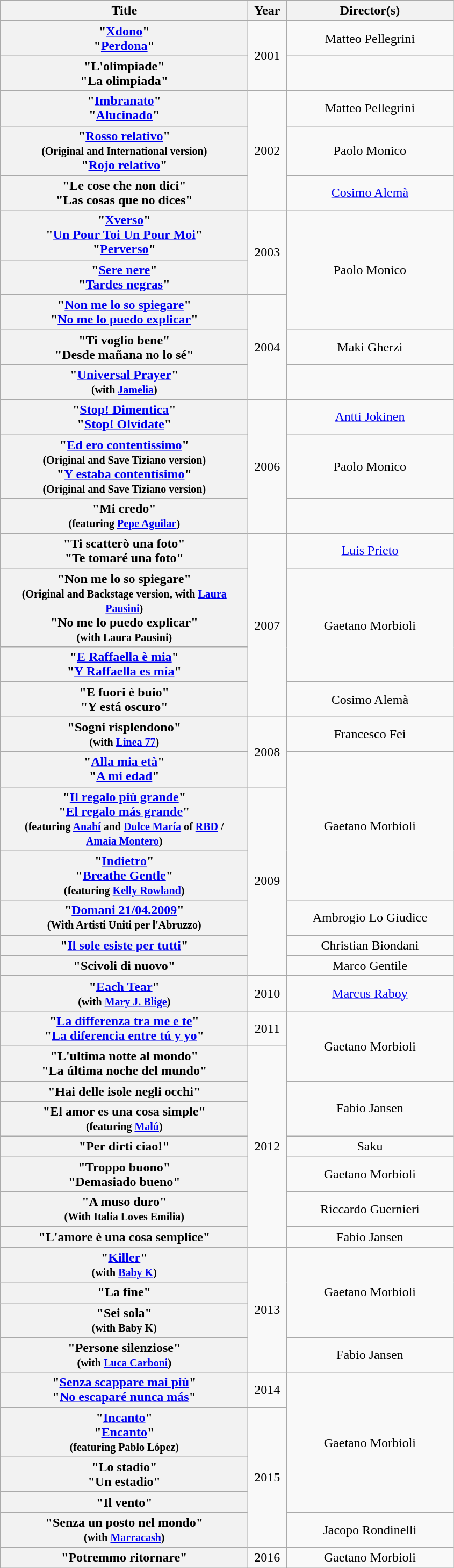<table class="wikitable plainrowheaders" style="text-align:center;">
<tr>
</tr>
<tr>
<th scope="col" style="width:300px;">Title</th>
<th scope="col" style="width:40px;">Year</th>
<th scope="col" style="width:200px;">Director(s)</th>
</tr>
<tr>
<th scope="row">"<a href='#'>Xdono</a>"<br>"<a href='#'>Perdona</a>"</th>
<td rowspan="2">2001</td>
<td>Matteo Pellegrini</td>
</tr>
<tr>
<th scope="row">"L'olimpiade"<br>"La olimpiada"</th>
<td></td>
</tr>
<tr>
<th scope="row">"<a href='#'>Imbranato</a>"<br>"<a href='#'>Alucinado</a>"</th>
<td rowspan="3">2002</td>
<td>Matteo Pellegrini</td>
</tr>
<tr>
<th scope="row">"<a href='#'>Rosso relativo</a>"<br><small>(Original and International version)</small> <br> "<a href='#'>Rojo relativo</a>"</th>
<td>Paolo Monico</td>
</tr>
<tr>
<th scope="row">"Le cose che non dici"<br>"Las cosas que no dices"</th>
<td><a href='#'>Cosimo Alemà</a></td>
</tr>
<tr>
<th scope="row">"<a href='#'>Xverso</a>"<br>"<a href='#'>Un Pour Toi Un Pour Moi</a>" <br> "<a href='#'>Perverso</a>"</th>
<td rowspan="2">2003</td>
<td rowspan="3">Paolo Monico</td>
</tr>
<tr>
<th scope="row">"<a href='#'>Sere nere</a>"<br>"<a href='#'>Tardes negras</a>"</th>
</tr>
<tr>
<th scope="row">"<a href='#'>Non me lo so spiegare</a>"<br>"<a href='#'>No me lo puedo explicar</a>"</th>
<td rowspan="3">2004</td>
</tr>
<tr>
<th scope="row">"Ti voglio bene"<br>"Desde mañana no lo sé"</th>
<td>Maki Gherzi</td>
</tr>
<tr>
<th scope="row">"<a href='#'>Universal Prayer</a>"<br><small>(with <a href='#'>Jamelia</a>)</small></th>
<td></td>
</tr>
<tr>
<th scope="row">"<a href='#'>Stop! Dimentica</a>"<br>"<a href='#'>Stop! Olvídate</a>"</th>
<td rowspan="3">2006</td>
<td><a href='#'>Antti Jokinen</a></td>
</tr>
<tr>
<th scope="row">"<a href='#'>Ed ero contentissimo</a>"<br><small>(Original and Save Tiziano version)</small><br>"<a href='#'>Y estaba contentísimo</a>" <br><small>(Original and Save Tiziano version)</small></th>
<td>Paolo Monico</td>
</tr>
<tr>
<th scope="row">"Mi credo" <br><small>(featuring <a href='#'>Pepe Aguilar</a>)</small></th>
<td></td>
</tr>
<tr>
<th scope="row">"Ti scatterò una foto" <br> "Te tomaré una foto"</th>
<td rowspan="4">2007</td>
<td><a href='#'>Luis Prieto</a></td>
</tr>
<tr>
<th scope="row">"Non me lo so spiegare" <br><small>(Original and Backstage version, with <a href='#'>Laura Pausini</a>)</small> <br>"No me lo puedo explicar" <br><small>(with Laura Pausini)</small></th>
<td rowspan="2">Gaetano Morbioli</td>
</tr>
<tr>
<th scope="row">"<a href='#'>E Raffaella è mia</a>"<br>"<a href='#'>Y Raffaella es mía</a>"</th>
</tr>
<tr>
<th scope="row">"E fuori è buio" <br> "Y está oscuro"</th>
<td>Cosimo Alemà</td>
</tr>
<tr>
<th scope="row">"Sogni risplendono" <br><small>(with <a href='#'>Linea 77</a>)</small></th>
<td rowspan="2">2008</td>
<td>Francesco Fei</td>
</tr>
<tr>
<th scope="row">"<a href='#'>Alla mia età</a>" <br> "<a href='#'>A mi edad</a>"</th>
<td rowspan="3">Gaetano Morbioli</td>
</tr>
<tr>
<th scope="row">"<a href='#'>Il regalo più grande</a>" <br>"<a href='#'>El regalo más grande</a>" <br><small>(featuring <a href='#'>Anahí</a> and <a href='#'>Dulce María</a> of <a href='#'>RBD</a> /<br><a href='#'>Amaia Montero</a>)</small></th>
<td rowspan="5">2009</td>
</tr>
<tr>
<th scope="row">"<a href='#'>Indietro</a>"<br>"<a href='#'>Breathe Gentle</a>" <br><small>(featuring <a href='#'>Kelly Rowland</a>)</small></th>
</tr>
<tr>
<th scope="row">"<a href='#'>Domani 21/04.2009</a>"<br><small>(With Artisti Uniti per l'Abruzzo)</small></th>
<td>Ambrogio Lo Giudice</td>
</tr>
<tr>
<th scope="row">"<a href='#'>Il sole esiste per tutti</a>"</th>
<td>Christian Biondani</td>
</tr>
<tr>
<th scope="row">"Scivoli di nuovo"</th>
<td>Marco Gentile</td>
</tr>
<tr>
<th scope="row">"<a href='#'>Each Tear</a>"<br><small>(with <a href='#'>Mary J. Blige</a>)</small></th>
<td>2010</td>
<td><a href='#'>Marcus Raboy</a></td>
</tr>
<tr>
<th scope="row">"<a href='#'>La differenza tra me e te</a>" <br>"<a href='#'>La diferencia entre tú y yo</a>"</th>
<td>2011</td>
<td rowspan="2">Gaetano Morbioli</td>
</tr>
<tr>
<th scope="row">"L'ultima notte al mondo"<br>"La última noche del mundo"</th>
<td rowspan="7">2012</td>
</tr>
<tr>
<th scope="row">"Hai delle isole negli occhi"</th>
<td rowspan="2">Fabio Jansen</td>
</tr>
<tr>
<th scope="row">"El amor es una cosa simple" <br><small>(featuring <a href='#'>Malú</a>)</small></th>
</tr>
<tr>
<th scope="row">"Per dirti ciao!"</th>
<td>Saku</td>
</tr>
<tr>
<th scope="row">"Troppo buono"<br>"Demasiado bueno"</th>
<td>Gaetano Morbioli</td>
</tr>
<tr>
<th scope="row">"A muso duro" <br><small>(With Italia Loves Emilia)</small></th>
<td>Riccardo Guernieri</td>
</tr>
<tr>
<th scope="row">"L'amore è una cosa semplice"</th>
<td>Fabio Jansen</td>
</tr>
<tr>
<th scope="row">"<a href='#'>Killer</a>" <br><small>(with <a href='#'>Baby K</a>)</small></th>
<td rowspan="4">2013</td>
<td rowspan="3">Gaetano Morbioli</td>
</tr>
<tr>
<th scope="row">"La fine"</th>
</tr>
<tr>
<th scope="row">"Sei sola"<br><small>(with Baby K)</small></th>
</tr>
<tr>
<th scope="row">"Persone silenziose" <br><small>(with <a href='#'>Luca Carboni</a>)</small></th>
<td>Fabio Jansen</td>
</tr>
<tr>
<th scope="row">"<a href='#'>Senza scappare mai più</a>"<br>"<a href='#'>No escaparé nunca más</a>"</th>
<td>2014</td>
<td rowspan="4">Gaetano Morbioli</td>
</tr>
<tr>
<th scope="row">"<a href='#'>Incanto</a>"<br>"<a href='#'>Encanto</a>"<br><small>(featuring Pablo López)</small></th>
<td rowspan="4">2015</td>
</tr>
<tr>
<th scope="row">"Lo stadio" <br>"Un estadio"</th>
</tr>
<tr>
<th scope="row">"Il vento"</th>
</tr>
<tr>
<th scope="row">"Senza un posto nel mondo"<br><small>(with <a href='#'>Marracash</a>)</small></th>
<td>Jacopo Rondinelli</td>
</tr>
<tr>
<th scope="row">"Potremmo ritornare"</th>
<td>2016</td>
<td>Gaetano Morbioli</td>
</tr>
</table>
